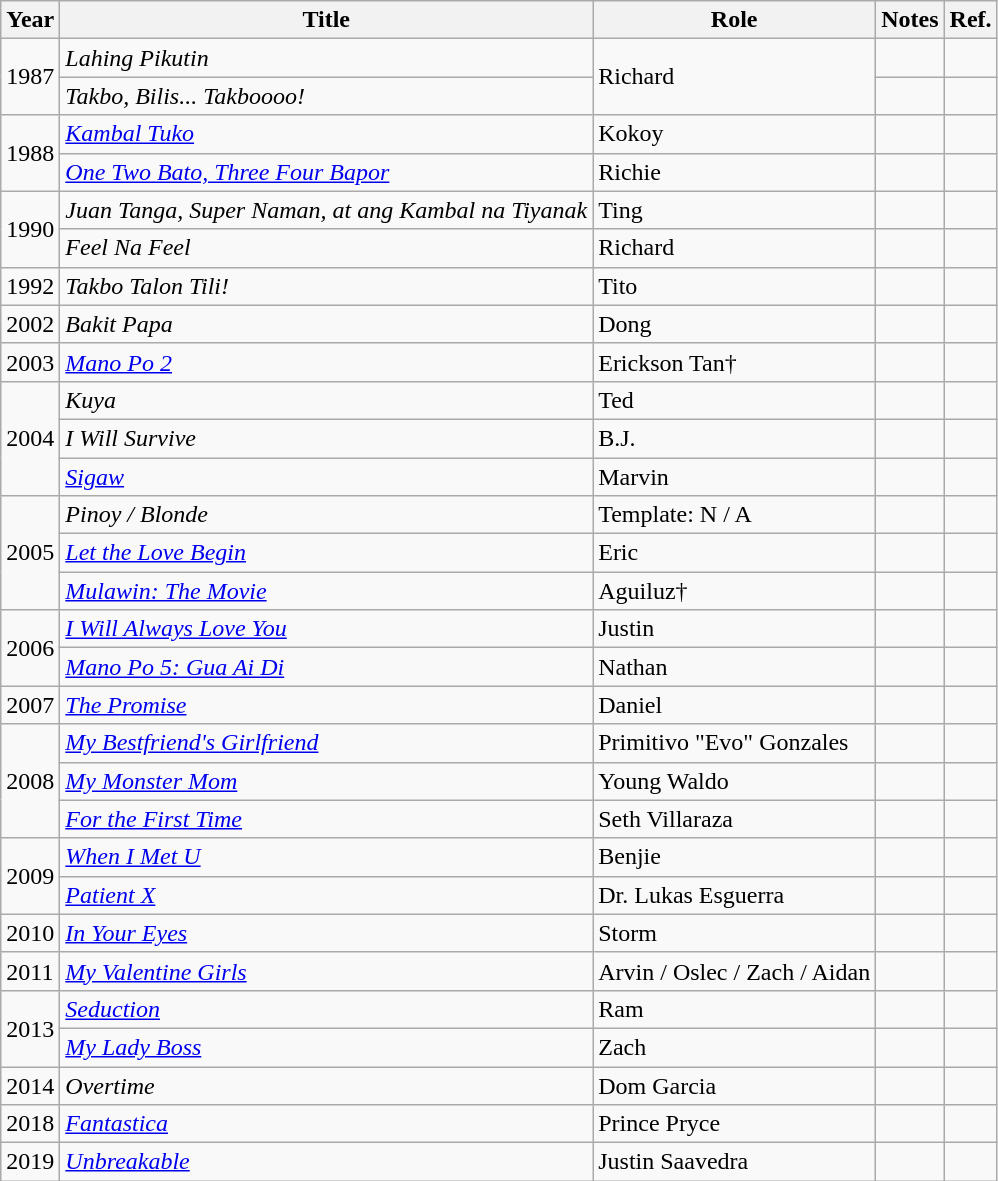<table class="wikitable sortable">
<tr>
<th>Year</th>
<th>Title</th>
<th>Role</th>
<th>Notes</th>
<th>Ref.</th>
</tr>
<tr>
<td rowspan="2">1987</td>
<td><em> Lahing Pikutin</em></td>
<td rowspan=2>Richard</td>
<td></td>
<td></td>
</tr>
<tr>
<td><em>Takbo, Bilis... Takboooo!</em></td>
<td></td>
<td></td>
</tr>
<tr>
<td rowspan="2">1988</td>
<td><em><a href='#'>Kambal Tuko</a></em></td>
<td>Kokoy</td>
<td></td>
<td></td>
</tr>
<tr>
<td><em><a href='#'>One Two Bato, Three Four Bapor</a></em></td>
<td>Richie</td>
<td></td>
<td></td>
</tr>
<tr>
<td rowspan="2">1990</td>
<td><em>Juan Tanga, Super Naman, at ang Kambal na Tiyanak</em></td>
<td>Ting</td>
<td></td>
<td></td>
</tr>
<tr>
<td><em>Feel Na Feel</em></td>
<td>Richard</td>
<td></td>
<td></td>
</tr>
<tr>
<td>1992</td>
<td><em>Takbo Talon Tili!</em></td>
<td>Tito</td>
<td></td>
<td></td>
</tr>
<tr>
<td>2002</td>
<td><em>Bakit Papa</em></td>
<td>Dong</td>
<td></td>
<td></td>
</tr>
<tr>
<td>2003</td>
<td><em><a href='#'>Mano Po 2</a></em></td>
<td>Erickson Tan†</td>
<td></td>
<td></td>
</tr>
<tr>
<td rowspan="3">2004</td>
<td><em>Kuya</em></td>
<td>Ted</td>
<td></td>
<td></td>
</tr>
<tr>
<td><em>I Will Survive</em></td>
<td>B.J.</td>
<td></td>
<td></td>
</tr>
<tr>
<td><em><a href='#'>Sigaw</a></em></td>
<td>Marvin</td>
<td></td>
<td></td>
</tr>
<tr>
<td rowspan="3">2005</td>
<td><em>Pinoy / Blonde</em></td>
<td>Template: N / A</td>
<td></td>
<td></td>
</tr>
<tr>
<td><em><a href='#'>Let the Love Begin</a></em></td>
<td>Eric</td>
<td></td>
<td></td>
</tr>
<tr>
<td><em><a href='#'>Mulawin: The Movie</a></em></td>
<td>Aguiluz†</td>
<td></td>
<td></td>
</tr>
<tr>
<td rowspan="2">2006</td>
<td><em><a href='#'> I Will Always Love You</a></em></td>
<td>Justin</td>
<td></td>
<td></td>
</tr>
<tr>
<td><em><a href='#'>Mano Po 5: Gua Ai Di</a></em></td>
<td>Nathan</td>
<td></td>
<td></td>
</tr>
<tr>
<td>2007</td>
<td><em><a href='#'>The Promise</a></em></td>
<td>Daniel</td>
<td></td>
<td></td>
</tr>
<tr>
<td rowspan="3">2008</td>
<td><em><a href='#'>My Bestfriend's Girlfriend</a></em></td>
<td>Primitivo "Evo" Gonzales</td>
<td></td>
<td></td>
</tr>
<tr>
<td><em><a href='#'>My Monster Mom</a></em></td>
<td>Young Waldo</td>
<td></td>
<td></td>
</tr>
<tr>
<td><em><a href='#'>For the First Time</a></em></td>
<td>Seth Villaraza</td>
<td></td>
<td></td>
</tr>
<tr>
<td rowspan="2">2009</td>
<td><em><a href='#'>When I Met U</a></em></td>
<td>Benjie</td>
<td></td>
<td></td>
</tr>
<tr>
<td><em><a href='#'>Patient X</a></em></td>
<td>Dr. Lukas Esguerra</td>
<td></td>
<td></td>
</tr>
<tr>
<td>2010</td>
<td><em><a href='#'>In Your Eyes</a></em></td>
<td>Storm</td>
<td></td>
<td></td>
</tr>
<tr>
<td>2011</td>
<td><em><a href='#'>My Valentine Girls</a></em></td>
<td>Arvin / Oslec / Zach / Aidan</td>
<td></td>
<td></td>
</tr>
<tr>
<td rowspan=2>2013</td>
<td><em><a href='#'> Seduction</a></em></td>
<td>Ram</td>
<td></td>
<td></td>
</tr>
<tr>
<td><em><a href='#'>My Lady Boss</a></em></td>
<td>Zach</td>
<td></td>
<td></td>
</tr>
<tr>
<td>2014</td>
<td><em>Overtime</em></td>
<td>Dom Garcia</td>
<td></td>
<td></td>
</tr>
<tr>
<td>2018</td>
<td><em><a href='#'> Fantastica</a></em></td>
<td>Prince Pryce</td>
<td></td>
<td></td>
</tr>
<tr>
<td>2019</td>
<td><em><a href='#'>Unbreakable</a></em></td>
<td>Justin Saavedra</td>
<td></td>
<td></td>
</tr>
</table>
